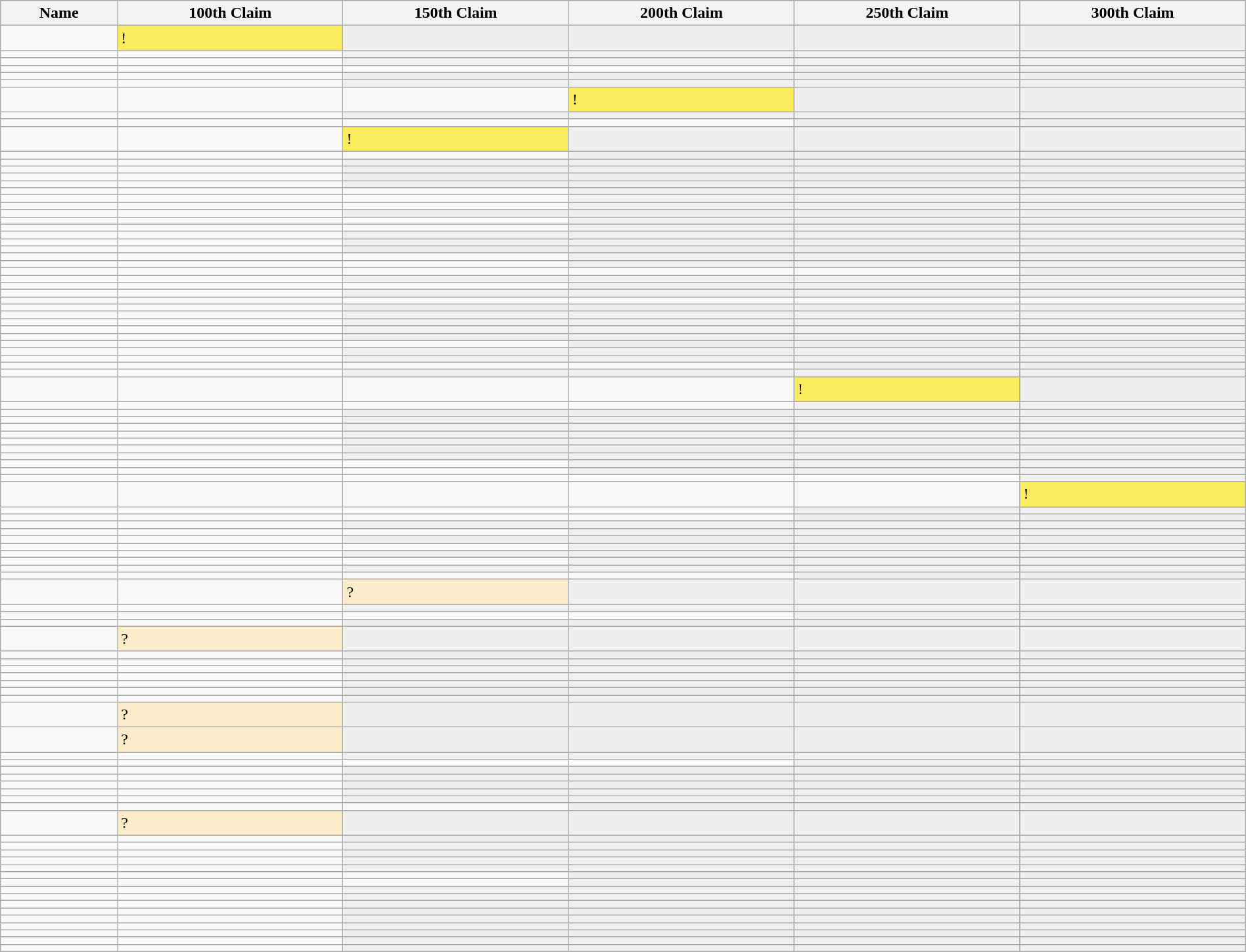<table class="wikitable sortable" style="width:100%;">
<tr>
<th scope="col">Name</th>
<th scope="col">100th Claim</th>
<th scope="col">150th Claim</th>
<th scope="col">200th Claim</th>
<th scope="col">250th Claim</th>
<th scope="col">300th Claim</th>
</tr>
<tr>
<td></td>
<td style="background:#fbec5d;">!</td>
<td style="background:#efefef;"></td>
<td style="background:#efefef;"></td>
<td style="background:#efefef;"></td>
<td style="background:#efefef;"></td>
</tr>
<tr>
<td></td>
<td></td>
<td style="background:#efefef;"></td>
<td style="background:#efefef;"></td>
<td style="background:#efefef;"></td>
<td style="background:#efefef;"></td>
</tr>
<tr>
<td></td>
<td></td>
<td style="background:#efefef;"></td>
<td style="background:#efefef;"></td>
<td style="background:#efefef;"></td>
<td style="background:#efefef;"></td>
</tr>
<tr>
<td></td>
<td></td>
<td></td>
<td></td>
<td style="background:#efefef;"></td>
<td style="background:#efefef;"></td>
</tr>
<tr>
<td></td>
<td></td>
<td style="background:#efefef;"></td>
<td style="background:#efefef;"></td>
<td style="background:#efefef;"></td>
<td style="background:#efefef;"></td>
</tr>
<tr>
<td></td>
<td></td>
<td style="background:#efefef;"></td>
<td style="background:#efefef;"></td>
<td style="background:#efefef;"></td>
<td style="background:#efefef;"></td>
</tr>
<tr>
<td></td>
<td></td>
<td></td>
<td style="background:#fbec5d;">!</td>
<td style="background:#efefef;"></td>
<td style="background:#efefef;"></td>
</tr>
<tr>
<td></td>
<td></td>
<td style="background:#efefef;"></td>
<td style="background:#efefef;"></td>
<td style="background:#efefef;"></td>
<td style="background:#efefef;"></td>
</tr>
<tr>
<td></td>
<td></td>
<td></td>
<td></td>
<td style="background:#efefef;"></td>
<td style="background:#efefef;"></td>
</tr>
<tr>
<td></td>
<td></td>
<td style="background:#fbec5d;">!</td>
<td style="background:#efefef;"></td>
<td style="background:#efefef;"></td>
<td style="background:#efefef;"></td>
</tr>
<tr>
<td></td>
<td></td>
<td></td>
<td style="background:#efefef;"></td>
<td style="background:#efefef;"></td>
<td style="background:#efefef;"></td>
</tr>
<tr>
<td></td>
<td></td>
<td style="background:#efefef;"></td>
<td style="background:#efefef;"></td>
<td style="background:#efefef;"></td>
<td style="background:#efefef;"></td>
</tr>
<tr>
<td></td>
<td></td>
<td style="background:#efefef;"></td>
<td style="background:#efefef;"></td>
<td style="background:#efefef;"></td>
<td style="background:#efefef;"></td>
</tr>
<tr>
<td></td>
<td></td>
<td style="background:#efefef;"></td>
<td style="background:#efefef;"></td>
<td style="background:#efefef;"></td>
<td style="background:#efefef;"></td>
</tr>
<tr>
<td></td>
<td></td>
<td style="background:#efefef;"></td>
<td style="background:#efefef;"></td>
<td style="background:#efefef;"></td>
<td style="background:#efefef;"></td>
</tr>
<tr>
<td></td>
<td></td>
<td></td>
<td style="background:#efefef;"></td>
<td style="background:#efefef;"></td>
<td style="background:#efefef;"></td>
</tr>
<tr>
<td></td>
<td></td>
<td></td>
<td style="background:#efefef;"></td>
<td style="background:#efefef;"></td>
<td style="background:#efefef;"></td>
</tr>
<tr>
<td></td>
<td></td>
<td></td>
<td style="background:#efefef;"></td>
<td style="background:#efefef;"></td>
<td style="background:#efefef;"></td>
</tr>
<tr>
<td></td>
<td></td>
<td style="background:#efefef;"></td>
<td style="background:#efefef;"></td>
<td style="background:#efefef;"></td>
<td style="background:#efefef;"></td>
</tr>
<tr>
<td></td>
<td></td>
<td></td>
<td style="background:#efefef;"></td>
<td style="background:#efefef;"></td>
<td style="background:#efefef;"></td>
</tr>
<tr>
<td></td>
<td></td>
<td></td>
<td style="background:#efefef;"></td>
<td style="background:#efefef;"></td>
<td style="background:#efefef;"></td>
</tr>
<tr>
<td></td>
<td></td>
<td style="background:#efefef;"></td>
<td style="background:#efefef;"></td>
<td style="background:#efefef;"></td>
<td style="background:#efefef;"></td>
</tr>
<tr>
<td></td>
<td></td>
<td style="background:#efefef;"></td>
<td style="background:#efefef;"></td>
<td style="background:#efefef;"></td>
<td style="background:#efefef;"></td>
</tr>
<tr>
<td></td>
<td></td>
<td style="background:#efefef;"></td>
<td style="background:#efefef;"></td>
<td style="background:#efefef;"></td>
<td style="background:#efefef;"></td>
</tr>
<tr>
<td></td>
<td></td>
<td></td>
<td style="background:#efefef;"></td>
<td style="background:#efefef;"></td>
<td style="background:#efefef;"></td>
</tr>
<tr>
<td></td>
<td></td>
<td></td>
<td style="background:#efefef;"></td>
<td style="background:#efefef;"></td>
<td style="background:#efefef;"></td>
</tr>
<tr>
<td></td>
<td></td>
<td></td>
<td></td>
<td></td>
<td style="background:#efefef;"></td>
</tr>
<tr>
<td></td>
<td></td>
<td style="background:#efefef;"></td>
<td style="background:#efefef;"></td>
<td style="background:#efefef;"></td>
<td style="background:#efefef;"></td>
</tr>
<tr>
<td></td>
<td></td>
<td></td>
<td style="background:#efefef;"></td>
<td style="background:#efefef;"></td>
<td style="background:#efefef;"></td>
</tr>
<tr>
<td></td>
<td></td>
<td style="background:#efefef;"></td>
<td style="background:#efefef;"></td>
<td style="background:#efefef;"></td>
<td style="background:#efefef;"></td>
</tr>
<tr>
<td></td>
<td></td>
<td></td>
<td></td>
<td></td>
<td></td>
</tr>
<tr>
<td></td>
<td></td>
<td style="background:#efefef;"></td>
<td style="background:#efefef;"></td>
<td style="background:#efefef;"></td>
<td style="background:#efefef;"></td>
</tr>
<tr>
<td></td>
<td></td>
<td style="background:#efefef;"></td>
<td style="background:#efefef;"></td>
<td style="background:#efefef;"></td>
<td style="background:#efefef;"></td>
</tr>
<tr>
<td></td>
<td></td>
<td style="background:#efefef;"></td>
<td style="background:#efefef;"></td>
<td style="background:#efefef;"></td>
<td style="background:#efefef;"></td>
</tr>
<tr>
<td></td>
<td></td>
<td style="background:#efefef;"></td>
<td style="background:#efefef;"></td>
<td style="background:#efefef;"></td>
<td style="background:#efefef;"></td>
</tr>
<tr>
<td></td>
<td></td>
<td style="background:#efefef;"></td>
<td style="background:#efefef;"></td>
<td style="background:#efefef;"></td>
<td style="background:#efefef;"></td>
</tr>
<tr>
<td></td>
<td></td>
<td></td>
<td style="background:#efefef;"></td>
<td style="background:#efefef;"></td>
<td style="background:#efefef;"></td>
</tr>
<tr>
<td></td>
<td></td>
<td style="background:#efefef;"></td>
<td style="background:#efefef;"></td>
<td style="background:#efefef;"></td>
<td style="background:#efefef;"></td>
</tr>
<tr>
<td></td>
<td></td>
<td style="background:#efefef;"></td>
<td style="background:#efefef;"></td>
<td style="background:#efefef;"></td>
<td style="background:#efefef;"></td>
</tr>
<tr>
<td></td>
<td></td>
<td></td>
<td></td>
<td style="background:#efefef;"></td>
<td style="background:#efefef;"></td>
</tr>
<tr>
<td></td>
<td></td>
<td style="background:#efefef;"></td>
<td style="background:#efefef;"></td>
<td style="background:#efefef;"></td>
<td style="background:#efefef;"></td>
</tr>
<tr>
<td></td>
<td></td>
<td></td>
<td></td>
<td style="background:#fbec5d;">!</td>
<td style="background:#efefef;"></td>
</tr>
<tr>
<td></td>
<td></td>
<td></td>
<td></td>
<td style="background:#efefef;"></td>
<td style="background:#efefef;"></td>
</tr>
<tr>
<td></td>
<td></td>
<td style="background:#efefef;"></td>
<td style="background:#efefef;"></td>
<td style="background:#efefef;"></td>
<td style="background:#efefef;"></td>
</tr>
<tr>
<td></td>
<td></td>
<td style="background:#efefef;"></td>
<td style="background:#efefef;"></td>
<td style="background:#efefef;"></td>
<td style="background:#efefef;"></td>
</tr>
<tr>
<td></td>
<td></td>
<td style="background:#efefef;"></td>
<td style="background:#efefef;"></td>
<td style="background:#efefef;"></td>
<td style="background:#efefef;"></td>
</tr>
<tr>
<td></td>
<td></td>
<td style="background:#efefef;"></td>
<td style="background:#efefef;"></td>
<td style="background:#efefef;"></td>
<td style="background:#efefef;"></td>
</tr>
<tr>
<td></td>
<td></td>
<td style="background:#efefef;"></td>
<td style="background:#efefef;"></td>
<td style="background:#efefef;"></td>
<td style="background:#efefef;"></td>
</tr>
<tr>
<td></td>
<td></td>
<td style="background:#efefef;"></td>
<td style="background:#efefef;"></td>
<td style="background:#efefef;"></td>
<td style="background:#efefef;"></td>
</tr>
<tr>
<td></td>
<td></td>
<td style="background:#efefef;"></td>
<td style="background:#efefef;"></td>
<td style="background:#efefef;"></td>
<td style="background:#efefef;"></td>
</tr>
<tr>
<td></td>
<td></td>
<td></td>
<td style="background:#efefef;"></td>
<td style="background:#efefef;"></td>
<td style="background:#efefef;"></td>
</tr>
<tr>
<td></td>
<td></td>
<td></td>
<td style="background:#efefef;"></td>
<td style="background:#efefef;"></td>
<td style="background:#efefef;"></td>
</tr>
<tr>
<td></td>
<td></td>
<td></td>
<td></td>
<td></td>
<td style="background:#efefef;"></td>
</tr>
<tr>
<td></td>
<td></td>
<td></td>
<td></td>
<td></td>
<td style="background:#fbec5d;">!</td>
</tr>
<tr>
<td></td>
<td></td>
<td></td>
<td></td>
<td style="background:#efefef;"></td>
<td style="background:#efefef;"></td>
</tr>
<tr>
<td></td>
<td></td>
<td></td>
<td></td>
<td style="background:#efefef;"></td>
<td style="background:#efefef;"></td>
</tr>
<tr>
<td></td>
<td></td>
<td style="background:#efefef;"></td>
<td style="background:#efefef;"></td>
<td style="background:#efefef;"></td>
<td style="background:#efefef;"></td>
</tr>
<tr>
<td></td>
<td></td>
<td></td>
<td style="background:#efefef;"></td>
<td style="background:#efefef;"></td>
<td style="background:#efefef;"></td>
</tr>
<tr>
<td></td>
<td></td>
<td style="background:#efefef;"></td>
<td style="background:#efefef;"></td>
<td style="background:#efefef;"></td>
<td style="background:#efefef;"></td>
</tr>
<tr>
<td></td>
<td></td>
<td></td>
<td style="background:#efefef;"></td>
<td style="background:#efefef;"></td>
<td style="background:#efefef;"></td>
</tr>
<tr>
<td></td>
<td></td>
<td style="background:#efefef;"></td>
<td style="background:#efefef;"></td>
<td style="background:#efefef;"></td>
<td style="background:#efefef;"></td>
</tr>
<tr>
<td></td>
<td></td>
<td></td>
<td style="background:#efefef;"></td>
<td style="background:#efefef;"></td>
<td style="background:#efefef;"></td>
</tr>
<tr>
<td></td>
<td></td>
<td style="background:#efefef;"></td>
<td style="background:#efefef;"></td>
<td style="background:#efefef;"></td>
<td style="background:#efefef;"></td>
</tr>
<tr>
<td></td>
<td></td>
<td></td>
<td></td>
<td style="background:#efefef;"></td>
<td style="background:#efefef;"></td>
</tr>
<tr>
<td></td>
<td></td>
<td style="background:#faecc8">?</td>
<td style="background:#efefef;"></td>
<td style="background:#efefef;"></td>
<td style="background:#efefef;"></td>
</tr>
<tr>
<td></td>
<td></td>
<td style="background:#efefef;"></td>
<td style="background:#efefef;"></td>
<td style="background:#efefef;"></td>
<td style="background:#efefef;"></td>
</tr>
<tr>
<td></td>
<td></td>
<td></td>
<td></td>
<td style="background:#efefef;"></td>
<td style="background:#efefef;"></td>
</tr>
<tr>
<td></td>
<td></td>
<td style="background:#efefef;"></td>
<td style="background:#efefef;"></td>
<td style="background:#efefef;"></td>
<td style="background:#efefef;"></td>
</tr>
<tr>
<td></td>
<td style="background:#faecc8">?</td>
<td style="background:#efefef;"></td>
<td style="background:#efefef;"></td>
<td style="background:#efefef;"></td>
<td style="background:#efefef;"></td>
</tr>
<tr>
<td></td>
<td></td>
<td style="background:#efefef;"></td>
<td style="background:#efefef;"></td>
<td style="background:#efefef;"></td>
<td style="background:#efefef;"></td>
</tr>
<tr>
<td></td>
<td></td>
<td style="background:#efefef;"></td>
<td style="background:#efefef;"></td>
<td style="background:#efefef;"></td>
<td style="background:#efefef;"></td>
</tr>
<tr>
<td></td>
<td></td>
<td style="background:#efefef;"></td>
<td style="background:#efefef;"></td>
<td style="background:#efefef;"></td>
<td style="background:#efefef;"></td>
</tr>
<tr>
<td></td>
<td></td>
<td style="background:#efefef;"></td>
<td style="background:#efefef;"></td>
<td style="background:#efefef;"></td>
<td style="background:#efefef;"></td>
</tr>
<tr>
<td></td>
<td></td>
<td style="background:#efefef;"></td>
<td style="background:#efefef;"></td>
<td style="background:#efefef;"></td>
<td style="background:#efefef;"></td>
</tr>
<tr>
<td></td>
<td></td>
<td style="background:#efefef;"></td>
<td style="background:#efefef;"></td>
<td style="background:#efefef;"></td>
<td style="background:#efefef;"></td>
</tr>
<tr>
<td></td>
<td></td>
<td style="background:#efefef;"></td>
<td style="background:#efefef;"></td>
<td style="background:#efefef;"></td>
<td style="background:#efefef;"></td>
</tr>
<tr>
<td></td>
<td style="background:#faecc8">?</td>
<td style="background:#efefef;"></td>
<td style="background:#efefef;"></td>
<td style="background:#efefef;"></td>
<td style="background:#efefef;"></td>
</tr>
<tr>
<td></td>
<td style="background:#faecc8">?</td>
<td style="background:#efefef;"></td>
<td style="background:#efefef;"></td>
<td style="background:#efefef;"></td>
<td style="background:#efefef;"></td>
</tr>
<tr>
<td></td>
<td></td>
<td style="background:#efefef;"></td>
<td style="background:#efefef;"></td>
<td style="background:#efefef;"></td>
<td style="background:#efefef;"></td>
</tr>
<tr>
<td></td>
<td></td>
<td></td>
<td></td>
<td style="background:#efefef;"></td>
<td style="background:#efefef;"></td>
</tr>
<tr>
<td></td>
<td></td>
<td style="background:#efefef;"></td>
<td style="background:#efefef;"></td>
<td style="background:#efefef;"></td>
<td style="background:#efefef;"></td>
</tr>
<tr>
<td></td>
<td></td>
<td style="background:#efefef;"></td>
<td style="background:#efefef;"></td>
<td style="background:#efefef;"></td>
<td style="background:#efefef;"></td>
</tr>
<tr>
<td></td>
<td></td>
<td style="background:#efefef;"></td>
<td style="background:#efefef;"></td>
<td style="background:#efefef;"></td>
<td style="background:#efefef;"></td>
</tr>
<tr>
<td></td>
<td></td>
<td style="background:#efefef;"></td>
<td style="background:#efefef;"></td>
<td style="background:#efefef;"></td>
<td style="background:#efefef;"></td>
</tr>
<tr>
<td></td>
<td></td>
<td style="background:#efefef;"></td>
<td style="background:#efefef;"></td>
<td style="background:#efefef;"></td>
<td style="background:#efefef;"></td>
</tr>
<tr>
<td></td>
<td></td>
<td></td>
<td style="background:#efefef;"></td>
<td style="background:#efefef;"></td>
<td style="background:#efefef;"></td>
</tr>
<tr>
<td></td>
<td style="background:#faecc8">?</td>
<td style="background:#efefef;"></td>
<td style="background:#efefef;"></td>
<td style="background:#efefef;"></td>
<td style="background:#efefef;"></td>
</tr>
<tr>
<td></td>
<td></td>
<td style="background:#efefef;"></td>
<td style="background:#efefef;"></td>
<td style="background:#efefef;"></td>
<td style="background:#efefef;"></td>
</tr>
<tr>
<td></td>
<td></td>
<td style="background:#efefef;"></td>
<td style="background:#efefef;"></td>
<td style="background:#efefef;"></td>
<td style="background:#efefef;"></td>
</tr>
<tr>
<td></td>
<td></td>
<td style="background:#efefef;"></td>
<td style="background:#efefef;"></td>
<td style="background:#efefef;"></td>
<td style="background:#efefef;"></td>
</tr>
<tr>
<td></td>
<td></td>
<td style="background:#efefef;"></td>
<td style="background:#efefef;"></td>
<td style="background:#efefef;"></td>
<td style="background:#efefef;"></td>
</tr>
<tr>
<td></td>
<td></td>
<td style="background:#efefef;"></td>
<td style="background:#efefef;"></td>
<td style="background:#efefef;"></td>
<td style="background:#efefef;"></td>
</tr>
<tr>
<td></td>
<td></td>
<td></td>
<td style="background:#efefef;"></td>
<td style="background:#efefef;"></td>
<td style="background:#efefef;"></td>
</tr>
<tr>
<td></td>
<td></td>
<td></td>
<td style="background:#efefef;"></td>
<td style="background:#efefef;"></td>
<td style="background:#efefef;"></td>
</tr>
<tr>
<td></td>
<td></td>
<td style="background:#efefef;"></td>
<td style="background:#efefef;"></td>
<td style="background:#efefef;"></td>
<td style="background:#efefef;"></td>
</tr>
<tr>
<td></td>
<td></td>
<td style="background:#efefef;"></td>
<td style="background:#efefef;"></td>
<td style="background:#efefef;"></td>
<td style="background:#efefef;"></td>
</tr>
<tr>
<td></td>
<td></td>
<td style="background:#efefef;"></td>
<td style="background:#efefef;"></td>
<td style="background:#efefef;"></td>
<td style="background:#efefef;"></td>
</tr>
<tr>
<td></td>
<td></td>
<td style="background:#efefef;"></td>
<td style="background:#efefef;"></td>
<td style="background:#efefef;"></td>
<td style="background:#efefef;"></td>
</tr>
<tr>
<td></td>
<td></td>
<td style="background:#efefef;"></td>
<td style="background:#efefef;"></td>
<td style="background:#efefef;"></td>
<td style="background:#efefef;"></td>
</tr>
<tr>
<td></td>
<td></td>
<td style="background:#efefef;"></td>
<td style="background:#efefef;"></td>
<td style="background:#efefef;"></td>
<td style="background:#efefef;"></td>
</tr>
<tr>
<td></td>
<td></td>
<td style="background:#efefef;"></td>
<td style="background:#efefef;"></td>
<td style="background:#efefef;"></td>
<td style="background:#efefef;"></td>
</tr>
<tr>
<td></td>
<td></td>
<td style="background:#efefef;"></td>
<td style="background:#efefef;"></td>
<td style="background:#efefef;"></td>
<td style="background:#efefef;"></td>
</tr>
<tr>
<td></td>
<td></td>
<td style="background:#efefef;"></td>
<td style="background:#efefef;"></td>
<td style="background:#efefef;"></td>
<td style="background:#efefef;"></td>
</tr>
</table>
